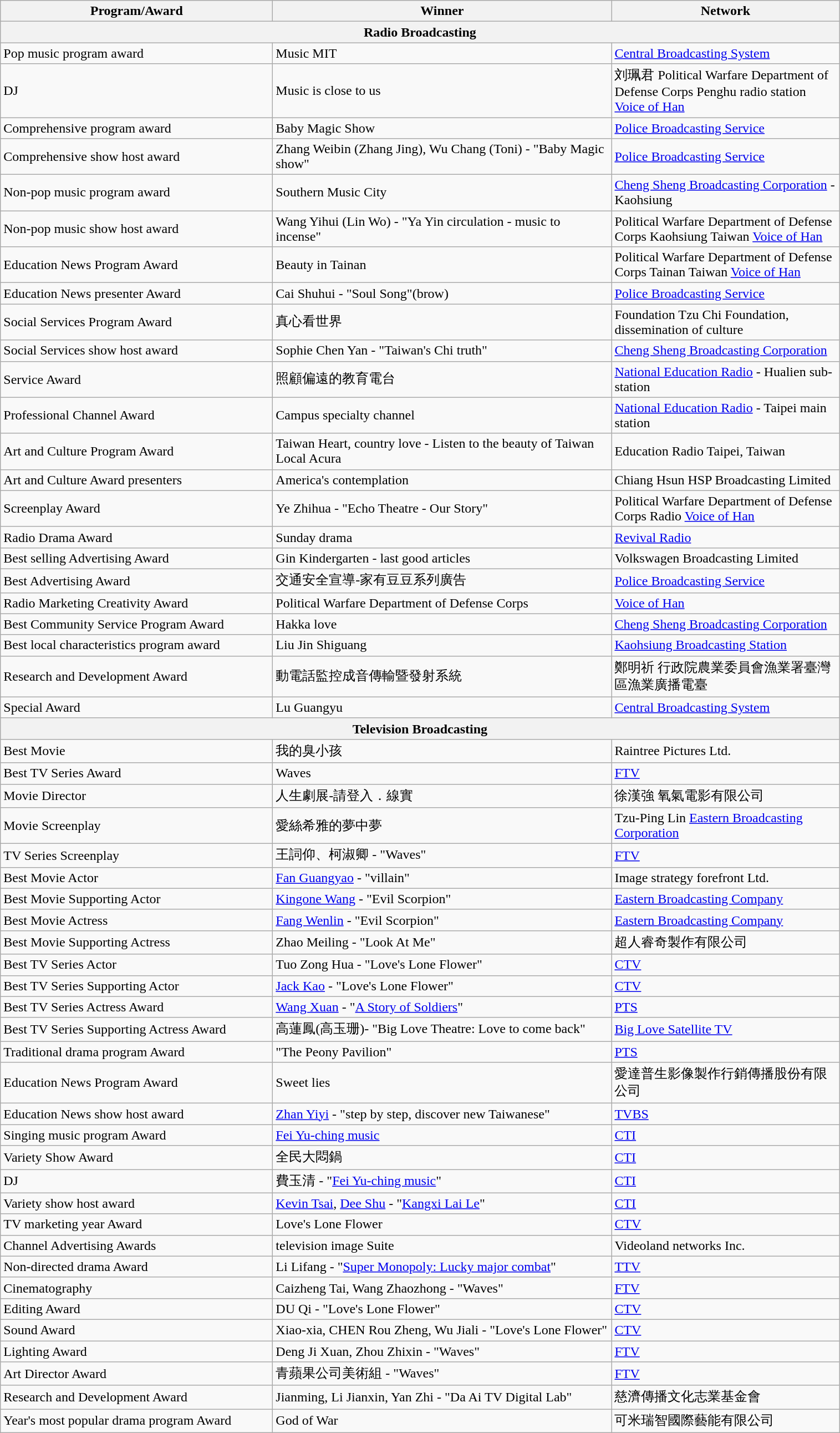<table class="wikitable">
<tr>
<th style="width:240pt;">Program/Award</th>
<th style="width:300pt;">Winner</th>
<th style="width:200pt;">Network</th>
</tr>
<tr>
<th colspan=3 style="text-align:center" style="background:#99CCFF;">Radio Broadcasting</th>
</tr>
<tr>
<td>Pop music program award</td>
<td>Music MIT</td>
<td><a href='#'>Central Broadcasting System</a></td>
</tr>
<tr>
<td>DJ</td>
<td>Music is close to us</td>
<td>刘珮君 Political Warfare Department of Defense Corps Penghu radio station <a href='#'>Voice of Han</a></td>
</tr>
<tr>
<td>Comprehensive program award</td>
<td>Baby Magic Show</td>
<td><a href='#'>Police Broadcasting Service</a></td>
</tr>
<tr>
<td>Comprehensive show host award</td>
<td>Zhang Weibin (Zhang Jing), Wu Chang (Toni) - "Baby Magic show"</td>
<td><a href='#'>Police Broadcasting Service</a></td>
</tr>
<tr>
<td>Non-pop music program award</td>
<td>Southern Music City</td>
<td><a href='#'>Cheng Sheng Broadcasting Corporation</a> - Kaohsiung</td>
</tr>
<tr>
<td>Non-pop music show host award</td>
<td>Wang Yihui (Lin Wo) - "Ya Yin circulation - music to incense"</td>
<td>Political Warfare Department of Defense Corps Kaohsiung Taiwan <a href='#'>Voice of Han</a></td>
</tr>
<tr>
<td>Education News Program Award</td>
<td>Beauty in Tainan</td>
<td>Political Warfare Department of Defense Corps Tainan Taiwan <a href='#'>Voice of Han</a></td>
</tr>
<tr>
<td>Education News presenter Award</td>
<td>Cai Shuhui - "Soul Song"(brow)</td>
<td><a href='#'>Police Broadcasting Service</a></td>
</tr>
<tr>
<td>Social Services Program Award</td>
<td>真心看世界</td>
<td>Foundation Tzu Chi Foundation, dissemination of culture</td>
</tr>
<tr>
<td>Social Services show host award</td>
<td>Sophie Chen Yan - "Taiwan's Chi truth"</td>
<td><a href='#'>Cheng Sheng Broadcasting Corporation</a></td>
</tr>
<tr>
<td>Service Award</td>
<td>照顧偏遠的教育電台</td>
<td><a href='#'>National Education Radio</a> - Hualien sub-station</td>
</tr>
<tr>
<td>Professional Channel Award</td>
<td>Campus specialty channel</td>
<td><a href='#'>National Education Radio</a> - Taipei main station</td>
</tr>
<tr>
<td>Art and Culture Program Award</td>
<td>Taiwan Heart, country love - Listen to the beauty of Taiwan Local Acura</td>
<td>Education Radio Taipei, Taiwan</td>
</tr>
<tr>
<td>Art and Culture Award presenters</td>
<td>America's contemplation</td>
<td>Chiang Hsun HSP Broadcasting Limited</td>
</tr>
<tr>
<td>Screenplay Award</td>
<td>Ye Zhihua - "Echo Theatre - Our Story"</td>
<td>Political Warfare Department of Defense Corps Radio <a href='#'>Voice of Han</a></td>
</tr>
<tr>
<td>Radio Drama Award</td>
<td>Sunday drama</td>
<td><a href='#'>Revival Radio</a></td>
</tr>
<tr>
<td>Best selling Advertising Award</td>
<td>Gin Kindergarten - last good articles</td>
<td>Volkswagen Broadcasting Limited</td>
</tr>
<tr>
<td>Best Advertising Award</td>
<td>交通安全宣導-家有豆豆系列廣告</td>
<td><a href='#'>Police Broadcasting Service</a></td>
</tr>
<tr>
<td>Radio Marketing Creativity Award</td>
<td>Political Warfare Department of Defense Corps</td>
<td><a href='#'>Voice of Han</a></td>
</tr>
<tr>
<td>Best Community Service Program Award</td>
<td>Hakka love</td>
<td><a href='#'>Cheng Sheng Broadcasting Corporation</a></td>
</tr>
<tr>
<td>Best local characteristics program award</td>
<td>Liu Jin Shiguang</td>
<td><a href='#'>Kaohsiung Broadcasting Station</a></td>
</tr>
<tr>
<td>Research and Development Award</td>
<td>動電話監控成音傳輸暨發射系統</td>
<td>鄭明祈 行政院農業委員會漁業署臺灣區漁業廣播電臺</td>
</tr>
<tr>
<td>Special Award</td>
<td>Lu Guangyu</td>
<td><a href='#'>Central Broadcasting System</a></td>
</tr>
<tr>
<th colspan=3 style="text-align:center" style="background:#99CCFF;">Television Broadcasting</th>
</tr>
<tr>
<td>Best Movie</td>
<td>我的臭小孩</td>
<td>Raintree Pictures Ltd.</td>
</tr>
<tr>
<td>Best TV Series Award</td>
<td>Waves</td>
<td><a href='#'>FTV</a></td>
</tr>
<tr>
<td>Movie Director</td>
<td>人生劇展-請登入．線實</td>
<td>徐漢強 氧氣電影有限公司</td>
</tr>
<tr>
<td>Movie Screenplay</td>
<td>愛絲希雅的夢中夢</td>
<td>Tzu-Ping Lin <a href='#'>Eastern Broadcasting Corporation</a></td>
</tr>
<tr>
<td>TV Series Screenplay</td>
<td>王詞仰、柯淑卿 - "Waves"</td>
<td><a href='#'>FTV</a></td>
</tr>
<tr>
<td>Best Movie Actor</td>
<td><a href='#'>Fan Guangyao</a> - "villain"</td>
<td>Image strategy forefront Ltd.</td>
</tr>
<tr>
<td>Best Movie Supporting Actor</td>
<td><a href='#'>Kingone Wang</a> - "Evil Scorpion"</td>
<td><a href='#'>Eastern Broadcasting Company</a></td>
</tr>
<tr>
<td>Best Movie Actress</td>
<td><a href='#'>Fang Wenlin</a> - "Evil Scorpion"</td>
<td><a href='#'>Eastern Broadcasting Company</a></td>
</tr>
<tr>
<td>Best Movie Supporting Actress</td>
<td>Zhao Meiling - "Look At Me"</td>
<td>超人睿奇製作有限公司</td>
</tr>
<tr>
<td>Best TV Series Actor</td>
<td>Tuo Zong Hua - "Love's Lone Flower"</td>
<td><a href='#'>CTV</a></td>
</tr>
<tr>
<td>Best TV Series Supporting Actor</td>
<td><a href='#'>Jack Kao</a> - "Love's Lone Flower"</td>
<td><a href='#'>CTV</a></td>
</tr>
<tr>
<td>Best TV Series Actress Award</td>
<td><a href='#'>Wang Xuan</a> - "<a href='#'>A Story of Soldiers</a>"</td>
<td><a href='#'>PTS</a></td>
</tr>
<tr>
<td>Best TV Series Supporting Actress Award</td>
<td>高蓮鳳(高玉珊)- "Big Love Theatre: Love to come back"</td>
<td><a href='#'>Big Love Satellite TV</a></td>
</tr>
<tr>
<td>Traditional drama program Award</td>
<td>"The Peony Pavilion"</td>
<td><a href='#'>PTS</a></td>
</tr>
<tr>
<td>Education News Program Award</td>
<td>Sweet lies</td>
<td>愛達普生影像製作行銷傳播股份有限公司</td>
</tr>
<tr>
<td>Education News show host award</td>
<td><a href='#'>Zhan Yiyi</a> - "step by step, discover new Taiwanese"</td>
<td><a href='#'>TVBS</a></td>
</tr>
<tr>
<td>Singing music program Award</td>
<td><a href='#'>Fei Yu-ching music</a></td>
<td><a href='#'>CTI</a></td>
</tr>
<tr>
<td>Variety Show Award</td>
<td>全民大悶鍋</td>
<td><a href='#'>CTI</a></td>
</tr>
<tr>
<td>DJ</td>
<td>費玉清 - "<a href='#'>Fei Yu-ching music</a>"</td>
<td><a href='#'>CTI</a></td>
</tr>
<tr>
<td>Variety show host award</td>
<td><a href='#'>Kevin Tsai</a>, <a href='#'>Dee Shu</a> - "<a href='#'>Kangxi Lai Le</a>"</td>
<td><a href='#'>CTI</a></td>
</tr>
<tr>
<td>TV marketing year Award</td>
<td>Love's Lone Flower</td>
<td><a href='#'>CTV</a></td>
</tr>
<tr>
<td>Channel Advertising Awards</td>
<td>television image Suite</td>
<td>Videoland networks Inc.</td>
</tr>
<tr>
<td>Non-directed drama Award</td>
<td>Li Lifang - "<a href='#'>Super Monopoly: Lucky major combat</a>"</td>
<td><a href='#'>TTV</a></td>
</tr>
<tr>
<td>Cinematography</td>
<td>Caizheng Tai, Wang Zhaozhong - "Waves"</td>
<td><a href='#'>FTV</a></td>
</tr>
<tr>
<td>Editing Award</td>
<td>DU Qi - "Love's Lone Flower"</td>
<td><a href='#'>CTV</a></td>
</tr>
<tr>
<td>Sound Award</td>
<td>Xiao-xia, CHEN Rou Zheng, Wu Jiali - "Love's Lone Flower"</td>
<td><a href='#'>CTV</a></td>
</tr>
<tr>
<td>Lighting Award</td>
<td>Deng Ji Xuan, Zhou Zhixin - "Waves"</td>
<td><a href='#'>FTV</a></td>
</tr>
<tr>
<td>Art Director Award</td>
<td>青蘋果公司美術組 - "Waves"</td>
<td><a href='#'>FTV</a></td>
</tr>
<tr>
<td>Research and Development Award</td>
<td>Jianming, Li Jianxin, Yan Zhi - "Da Ai TV Digital Lab"</td>
<td>慈濟傳播文化志業基金會</td>
</tr>
<tr>
<td>Year's most popular drama program Award</td>
<td>God of War</td>
<td>可米瑞智國際藝能有限公司</td>
</tr>
</table>
